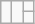<table Class = "wikitable" style = "text-align: center">
<tr>
<td rowspan = 2></td>
<td rowspan = 2></td>
<td></td>
</tr>
<tr>
<td></td>
</tr>
</table>
